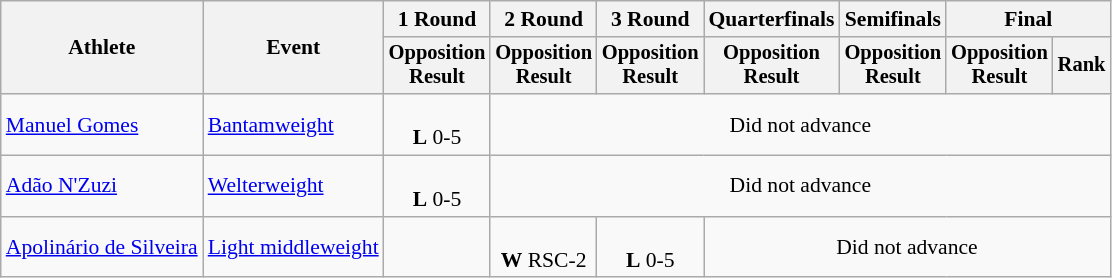<table class="wikitable" style="font-size:90%">
<tr>
<th rowspan="2">Athlete</th>
<th rowspan="2">Event</th>
<th>1 Round</th>
<th>2 Round</th>
<th>3 Round</th>
<th>Quarterfinals</th>
<th>Semifinals</th>
<th colspan=2>Final</th>
</tr>
<tr style="font-size:95%">
<th>Opposition<br>Result</th>
<th>Opposition<br>Result</th>
<th>Opposition<br>Result</th>
<th>Opposition<br>Result</th>
<th>Opposition<br>Result</th>
<th>Opposition<br>Result</th>
<th>Rank</th>
</tr>
<tr align=center>
<td align=left><a href='#'>Manuel Gomes</a></td>
<td align=left><a href='#'>Bantamweight</a></td>
<td><br><strong>L</strong> 0-5</td>
<td colspan=6>Did not advance</td>
</tr>
<tr align=center>
<td align=left><a href='#'>Adão N'Zuzi</a></td>
<td align=left><a href='#'>Welterweight</a></td>
<td><br><strong>L</strong> 0-5</td>
<td colspan=6>Did not advance</td>
</tr>
<tr align=center>
<td align=left><a href='#'>Apolinário de Silveira</a></td>
<td align=left><a href='#'>Light middleweight</a></td>
<td></td>
<td><br><strong>W</strong> RSC-2</td>
<td><br><strong>L</strong> 0-5</td>
<td colspan=6>Did not advance</td>
</tr>
</table>
